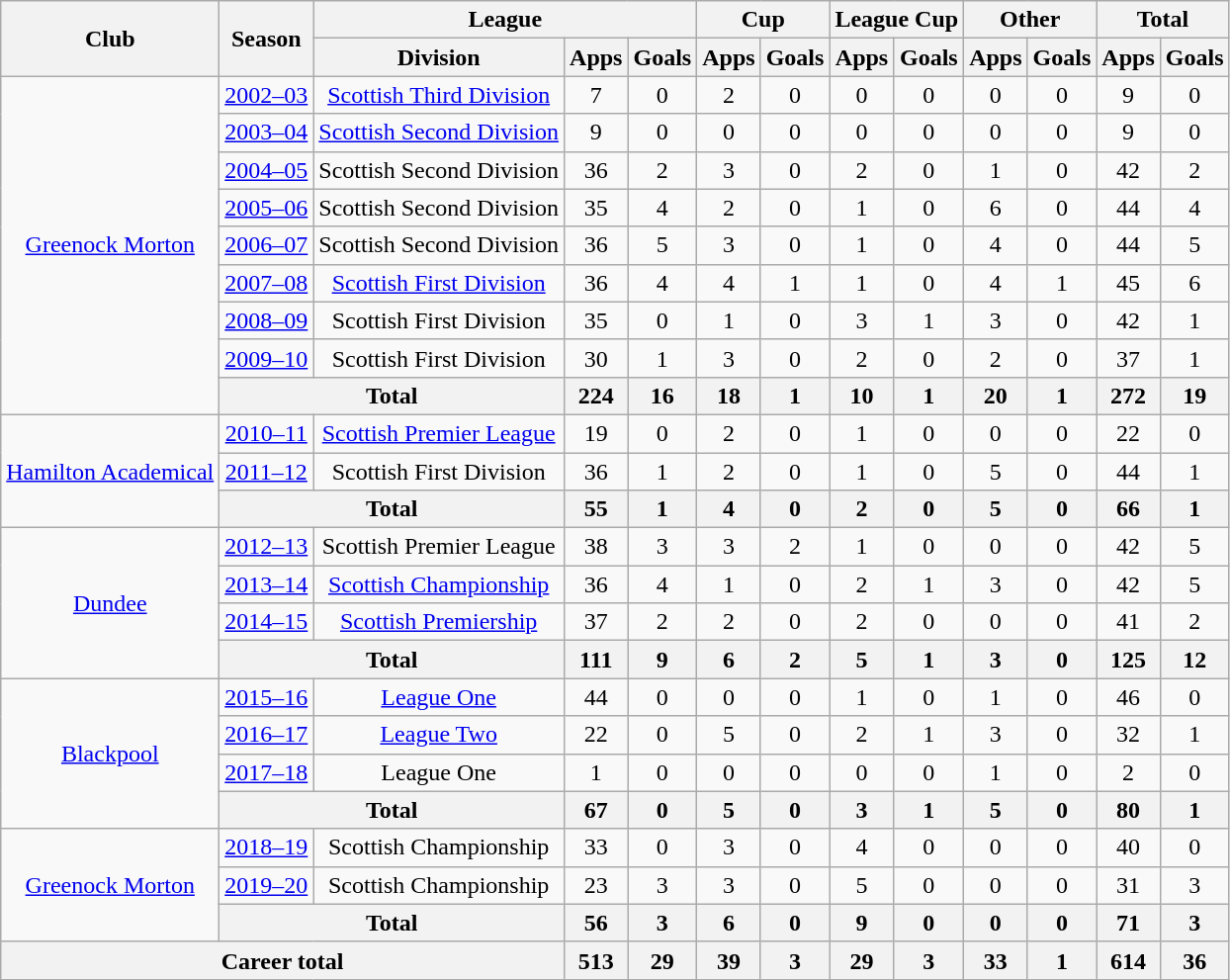<table class="wikitable" style="text-align: center">
<tr>
<th rowspan="2">Club</th>
<th rowspan="2">Season</th>
<th colspan="3">League</th>
<th colspan="2">Cup</th>
<th colspan="2">League Cup</th>
<th colspan="2">Other</th>
<th colspan="2">Total</th>
</tr>
<tr>
<th>Division</th>
<th>Apps</th>
<th>Goals</th>
<th>Apps</th>
<th>Goals</th>
<th>Apps</th>
<th>Goals</th>
<th>Apps</th>
<th>Goals</th>
<th>Apps</th>
<th>Goals</th>
</tr>
<tr>
<td rowspan="9"><a href='#'>Greenock Morton</a></td>
<td><a href='#'>2002–03</a></td>
<td><a href='#'>Scottish Third Division</a></td>
<td>7</td>
<td>0</td>
<td>2</td>
<td>0</td>
<td>0</td>
<td>0</td>
<td>0</td>
<td>0</td>
<td>9</td>
<td>0</td>
</tr>
<tr>
<td><a href='#'>2003–04</a></td>
<td><a href='#'>Scottish Second Division</a></td>
<td>9</td>
<td>0</td>
<td>0</td>
<td>0</td>
<td>0</td>
<td>0</td>
<td>0</td>
<td>0</td>
<td>9</td>
<td>0</td>
</tr>
<tr>
<td><a href='#'>2004–05</a></td>
<td>Scottish Second Division</td>
<td>36</td>
<td>2</td>
<td>3</td>
<td>0</td>
<td>2</td>
<td>0</td>
<td>1</td>
<td>0</td>
<td>42</td>
<td>2</td>
</tr>
<tr>
<td><a href='#'>2005–06</a></td>
<td>Scottish Second Division</td>
<td>35</td>
<td>4</td>
<td>2</td>
<td>0</td>
<td>1</td>
<td>0</td>
<td>6</td>
<td>0</td>
<td>44</td>
<td>4</td>
</tr>
<tr>
<td><a href='#'>2006–07</a></td>
<td>Scottish Second Division</td>
<td>36</td>
<td>5</td>
<td>3</td>
<td>0</td>
<td>1</td>
<td>0</td>
<td>4</td>
<td>0</td>
<td>44</td>
<td>5</td>
</tr>
<tr>
<td><a href='#'>2007–08</a></td>
<td><a href='#'>Scottish First Division</a></td>
<td>36</td>
<td>4</td>
<td>4</td>
<td>1</td>
<td>1</td>
<td>0</td>
<td>4</td>
<td>1</td>
<td>45</td>
<td>6</td>
</tr>
<tr>
<td><a href='#'>2008–09</a></td>
<td>Scottish First Division</td>
<td>35</td>
<td>0</td>
<td>1</td>
<td>0</td>
<td>3</td>
<td>1</td>
<td>3</td>
<td>0</td>
<td>42</td>
<td>1</td>
</tr>
<tr>
<td><a href='#'>2009–10</a></td>
<td>Scottish First Division</td>
<td>30</td>
<td>1</td>
<td>3</td>
<td>0</td>
<td>2</td>
<td>0</td>
<td>2</td>
<td>0</td>
<td>37</td>
<td>1</td>
</tr>
<tr>
<th colspan="2">Total</th>
<th>224</th>
<th>16</th>
<th>18</th>
<th>1</th>
<th>10</th>
<th>1</th>
<th>20</th>
<th>1</th>
<th>272</th>
<th>19</th>
</tr>
<tr>
<td rowspan="3"><a href='#'>Hamilton Academical</a></td>
<td><a href='#'>2010–11</a></td>
<td><a href='#'>Scottish Premier League</a></td>
<td>19</td>
<td>0</td>
<td>2</td>
<td>0</td>
<td>1</td>
<td>0</td>
<td>0</td>
<td>0</td>
<td>22</td>
<td>0</td>
</tr>
<tr>
<td><a href='#'>2011–12</a></td>
<td>Scottish First Division</td>
<td>36</td>
<td>1</td>
<td>2</td>
<td>0</td>
<td>1</td>
<td>0</td>
<td>5</td>
<td>0</td>
<td>44</td>
<td>1</td>
</tr>
<tr>
<th colspan="2">Total</th>
<th>55</th>
<th>1</th>
<th>4</th>
<th>0</th>
<th>2</th>
<th>0</th>
<th>5</th>
<th>0</th>
<th>66</th>
<th>1</th>
</tr>
<tr>
<td rowspan="4"><a href='#'>Dundee</a></td>
<td><a href='#'>2012–13</a></td>
<td>Scottish Premier League</td>
<td>38</td>
<td>3</td>
<td>3</td>
<td>2</td>
<td>1</td>
<td>0</td>
<td>0</td>
<td>0</td>
<td>42</td>
<td>5</td>
</tr>
<tr>
<td><a href='#'>2013–14</a></td>
<td><a href='#'>Scottish Championship</a></td>
<td>36</td>
<td>4</td>
<td>1</td>
<td>0</td>
<td>2</td>
<td>1</td>
<td>3</td>
<td>0</td>
<td>42</td>
<td>5</td>
</tr>
<tr>
<td><a href='#'>2014–15</a></td>
<td><a href='#'>Scottish Premiership</a></td>
<td>37</td>
<td>2</td>
<td>2</td>
<td>0</td>
<td>2</td>
<td>0</td>
<td>0</td>
<td>0</td>
<td>41</td>
<td>2</td>
</tr>
<tr>
<th colspan="2">Total</th>
<th>111</th>
<th>9</th>
<th>6</th>
<th>2</th>
<th>5</th>
<th>1</th>
<th>3</th>
<th>0</th>
<th>125</th>
<th>12</th>
</tr>
<tr>
<td rowspan="4"><a href='#'>Blackpool</a></td>
<td><a href='#'>2015–16</a></td>
<td><a href='#'>League One</a></td>
<td>44</td>
<td>0</td>
<td>0</td>
<td>0</td>
<td>1</td>
<td>0</td>
<td>1</td>
<td>0</td>
<td>46</td>
<td>0</td>
</tr>
<tr>
<td><a href='#'>2016–17</a></td>
<td><a href='#'>League Two</a></td>
<td>22</td>
<td>0</td>
<td>5</td>
<td>0</td>
<td>2</td>
<td>1</td>
<td>3</td>
<td>0</td>
<td>32</td>
<td>1</td>
</tr>
<tr>
<td><a href='#'>2017–18</a></td>
<td>League One</td>
<td>1</td>
<td>0</td>
<td>0</td>
<td>0</td>
<td>0</td>
<td>0</td>
<td>1</td>
<td>0</td>
<td>2</td>
<td>0</td>
</tr>
<tr>
<th colspan="2">Total</th>
<th>67</th>
<th>0</th>
<th>5</th>
<th>0</th>
<th>3</th>
<th>1</th>
<th>5</th>
<th>0</th>
<th>80</th>
<th>1</th>
</tr>
<tr>
<td rowspan=3><a href='#'>Greenock Morton</a></td>
<td><a href='#'>2018–19</a></td>
<td>Scottish Championship</td>
<td>33</td>
<td>0</td>
<td>3</td>
<td>0</td>
<td>4</td>
<td>0</td>
<td>0</td>
<td>0</td>
<td>40</td>
<td>0</td>
</tr>
<tr>
<td><a href='#'>2019–20</a></td>
<td>Scottish Championship</td>
<td>23</td>
<td>3</td>
<td>3</td>
<td>0</td>
<td>5</td>
<td>0</td>
<td>0</td>
<td>0</td>
<td>31</td>
<td>3</td>
</tr>
<tr>
<th colspan=2>Total</th>
<th>56</th>
<th>3</th>
<th>6</th>
<th>0</th>
<th>9</th>
<th>0</th>
<th>0</th>
<th>0</th>
<th>71</th>
<th>3</th>
</tr>
<tr>
<th colspan="3">Career total</th>
<th>513</th>
<th>29</th>
<th>39</th>
<th>3</th>
<th>29</th>
<th>3</th>
<th>33</th>
<th>1</th>
<th>614</th>
<th>36</th>
</tr>
</table>
